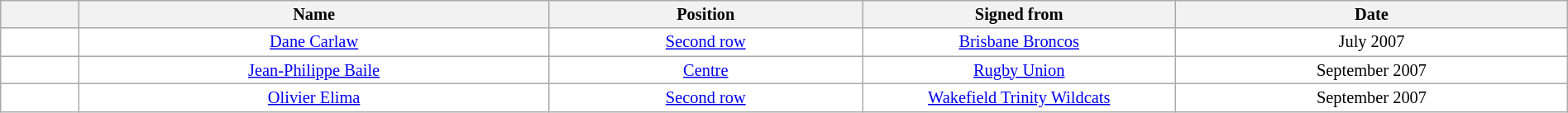<table class="wikitable sortable"  style="width:100%; font-size:85%;">
<tr style="background:#efefef;">
<th width=5%></th>
<th width=30%>Name</th>
<th !width=30%>Position</th>
<th width=20%>Signed from</th>
<th width=25%>Date</th>
</tr>
<tr style="background:#fff;">
<td align=center></td>
<td align=center><a href='#'>Dane Carlaw</a></td>
<td align=center><a href='#'>Second row</a></td>
<td align=center><a href='#'>Brisbane Broncos</a></td>
<td align=center>July 2007</td>
</tr>
<tr style="background:#fff;">
<td align=center></td>
<td align=center><a href='#'>Jean-Philippe Baile</a></td>
<td align=center><a href='#'>Centre</a></td>
<td align=center><a href='#'>Rugby Union</a></td>
<td align=center>September 2007</td>
</tr>
<tr style="background:#fff;">
<td align=center></td>
<td align=center><a href='#'>Olivier Elima</a></td>
<td align=center><a href='#'>Second row</a></td>
<td align=center><a href='#'>Wakefield Trinity Wildcats</a></td>
<td align=center>September 2007</td>
</tr>
</table>
